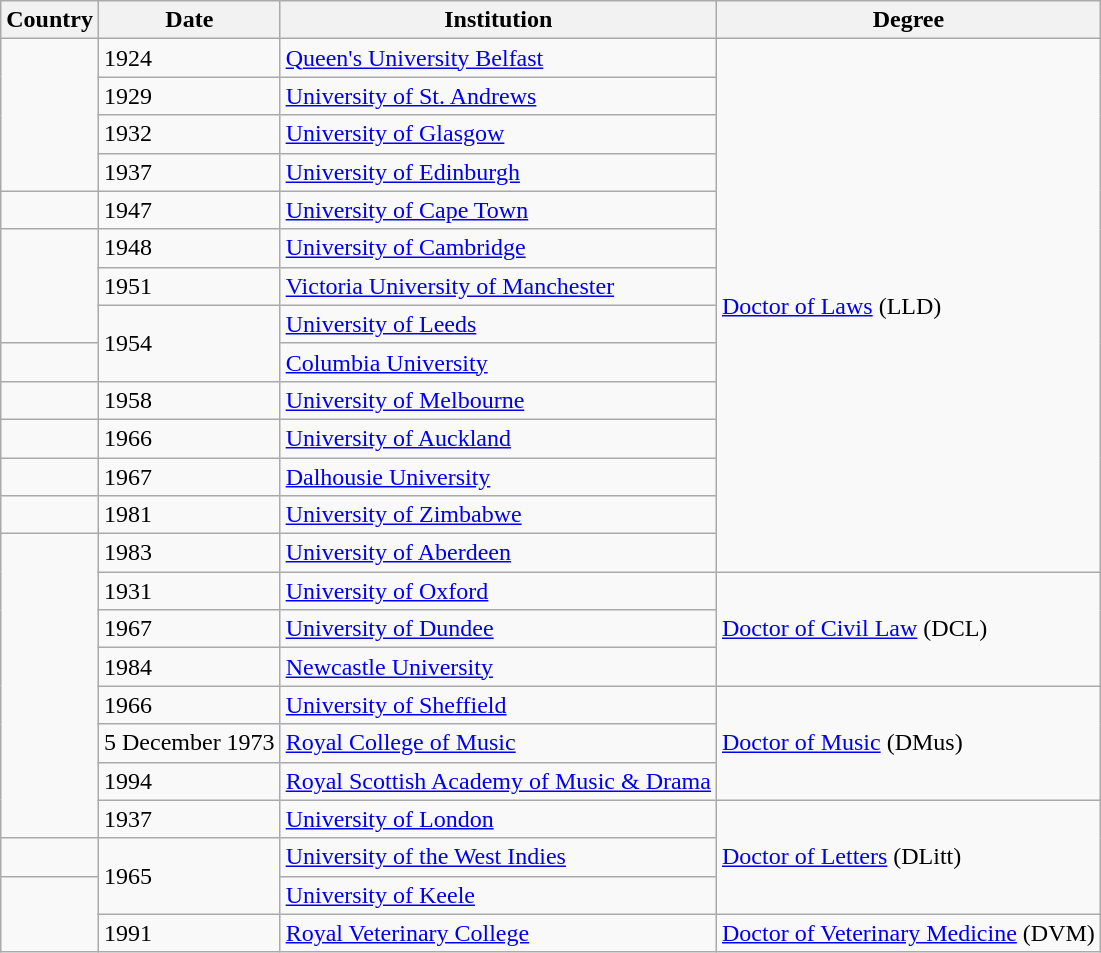<table class="wikitable">
<tr>
<th>Country</th>
<th>Date</th>
<th>Institution</th>
<th>Degree</th>
</tr>
<tr>
<td rowspan="4"></td>
<td>1924</td>
<td><a href='#'>Queen's University Belfast</a></td>
<td rowspan="14"><a href='#'>Doctor of Laws</a> (LLD)</td>
</tr>
<tr>
<td>1929</td>
<td><a href='#'>University of St. Andrews</a></td>
</tr>
<tr>
<td>1932</td>
<td><a href='#'>University of Glasgow</a></td>
</tr>
<tr>
<td>1937</td>
<td><a href='#'>University of Edinburgh</a></td>
</tr>
<tr>
<td></td>
<td>1947</td>
<td><a href='#'>University of Cape Town</a></td>
</tr>
<tr>
<td rowspan="3"></td>
<td>1948</td>
<td><a href='#'>University of Cambridge</a></td>
</tr>
<tr>
<td>1951</td>
<td><a href='#'>Victoria University of Manchester</a></td>
</tr>
<tr>
<td rowspan="2">1954</td>
<td><a href='#'>University of Leeds</a></td>
</tr>
<tr>
<td></td>
<td><a href='#'>Columbia University</a></td>
</tr>
<tr>
<td></td>
<td>1958</td>
<td><a href='#'>University of Melbourne</a></td>
</tr>
<tr>
<td></td>
<td>1966</td>
<td><a href='#'>University of Auckland</a></td>
</tr>
<tr>
<td></td>
<td>1967</td>
<td><a href='#'>Dalhousie University</a></td>
</tr>
<tr>
<td></td>
<td>1981</td>
<td><a href='#'>University of Zimbabwe</a></td>
</tr>
<tr>
<td rowspan="8"></td>
<td>1983</td>
<td><a href='#'>University of Aberdeen</a></td>
</tr>
<tr>
<td>1931</td>
<td><a href='#'>University of Oxford</a></td>
<td rowspan="3"><a href='#'>Doctor of Civil Law</a> (DCL)</td>
</tr>
<tr>
<td>1967</td>
<td><a href='#'>University of Dundee</a></td>
</tr>
<tr>
<td>1984</td>
<td><a href='#'>Newcastle University</a></td>
</tr>
<tr>
<td>1966</td>
<td><a href='#'>University of Sheffield</a></td>
<td rowspan="3"><a href='#'>Doctor of Music</a> (DMus)</td>
</tr>
<tr>
<td>5 December 1973</td>
<td><a href='#'>Royal College of Music</a></td>
</tr>
<tr>
<td>1994</td>
<td><a href='#'>Royal Scottish Academy of Music & Drama</a></td>
</tr>
<tr>
<td>1937</td>
<td><a href='#'>University of London</a></td>
<td rowspan="3"><a href='#'>Doctor of Letters</a> (DLitt)</td>
</tr>
<tr>
<td></td>
<td rowspan="2">1965</td>
<td><a href='#'>University of the West Indies</a></td>
</tr>
<tr>
<td rowspan="2"></td>
<td><a href='#'>University of Keele</a></td>
</tr>
<tr>
<td>1991</td>
<td><a href='#'>Royal Veterinary College</a></td>
<td><a href='#'>Doctor of Veterinary Medicine</a> (DVM)</td>
</tr>
</table>
